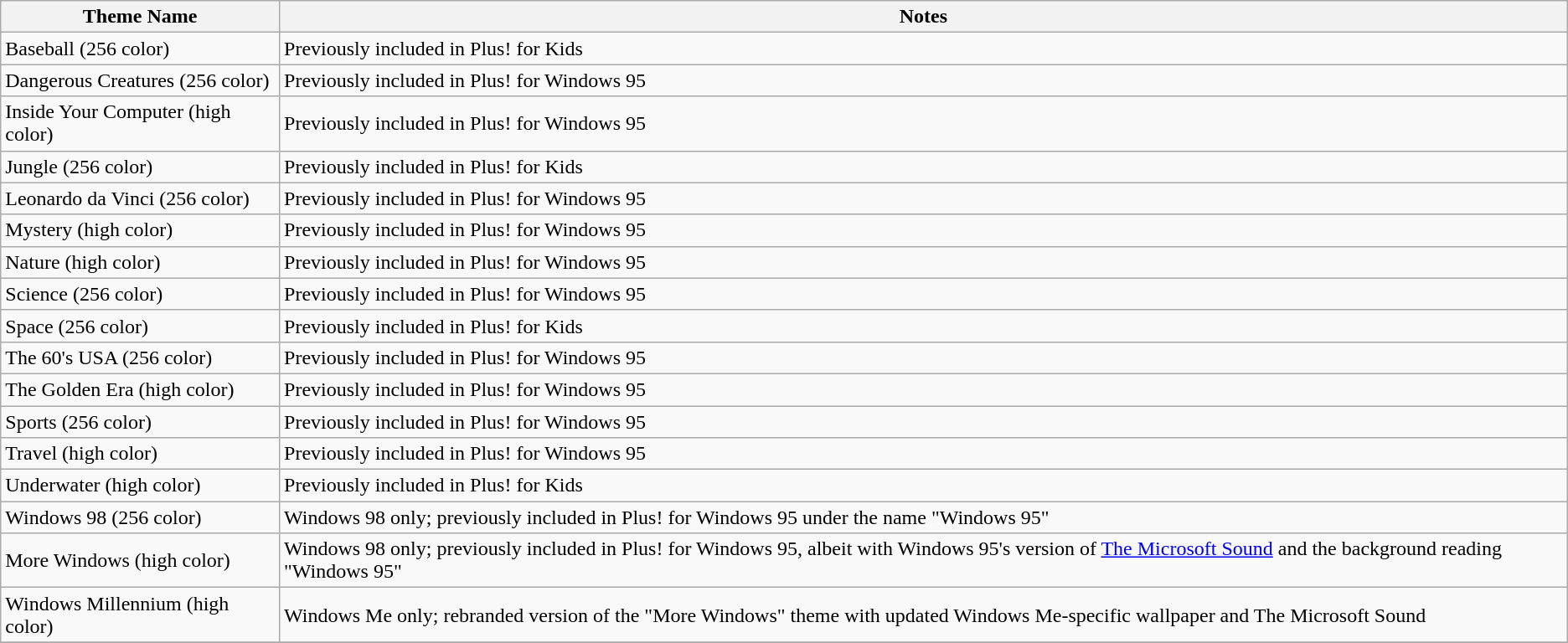<table class="wikitable sortable collapsible">
<tr>
<th>Theme Name</th>
<th>Notes</th>
</tr>
<tr>
<td>Baseball (256 color)</td>
<td>Previously included in Plus! for Kids</td>
</tr>
<tr>
<td>Dangerous Creatures (256 color)</td>
<td>Previously included in Plus! for Windows 95</td>
</tr>
<tr>
<td>Inside Your Computer (high color)</td>
<td>Previously included in Plus! for Windows 95</td>
</tr>
<tr>
<td>Jungle (256 color)</td>
<td>Previously included in Plus! for Kids</td>
</tr>
<tr>
<td>Leonardo da Vinci (256 color)</td>
<td>Previously included in Plus! for Windows 95</td>
</tr>
<tr>
<td>Mystery (high color)</td>
<td>Previously included in Plus! for Windows 95</td>
</tr>
<tr>
<td>Nature (high color)</td>
<td>Previously included in Plus! for Windows 95</td>
</tr>
<tr>
<td>Science (256 color)</td>
<td>Previously included in Plus! for Windows 95</td>
</tr>
<tr>
<td>Space (256 color)</td>
<td>Previously included in Plus! for Kids</td>
</tr>
<tr>
<td>The 60's USA (256 color)</td>
<td>Previously included in Plus! for Windows 95</td>
</tr>
<tr>
<td>The Golden Era (high color)</td>
<td>Previously included in Plus! for Windows 95</td>
</tr>
<tr>
<td>Sports (256 color)</td>
<td>Previously included in Plus! for Windows 95</td>
</tr>
<tr>
<td>Travel (high color)</td>
<td>Previously included in Plus! for Windows 95</td>
</tr>
<tr>
<td>Underwater (high color)</td>
<td>Previously included in Plus! for Kids</td>
</tr>
<tr>
<td>Windows 98 (256 color)</td>
<td>Windows 98 only; previously included in Plus! for Windows 95 under the name "Windows 95"</td>
</tr>
<tr>
<td>More Windows (high color)</td>
<td>Windows 98 only; previously included in Plus! for Windows 95, albeit with Windows 95's version of <a href='#'>The Microsoft Sound</a> and the background reading "Windows 95"</td>
</tr>
<tr>
<td>Windows Millennium (high color)</td>
<td>Windows Me only; rebranded version of the "More Windows" theme with updated Windows Me-specific wallpaper and The Microsoft Sound</td>
</tr>
<tr>
</tr>
</table>
